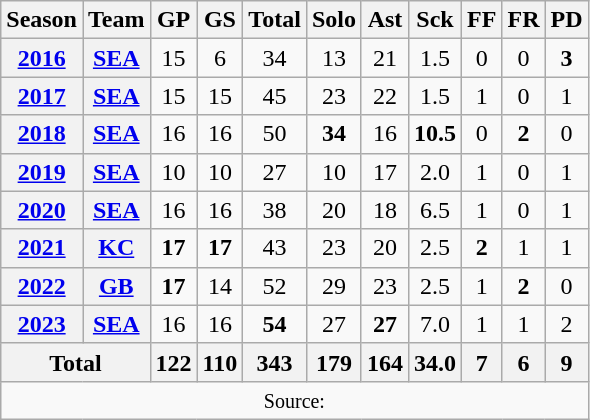<table class="wikitable" style="text-align:center;">
<tr>
<th>Season</th>
<th>Team</th>
<th>GP</th>
<th>GS</th>
<th>Total</th>
<th>Solo</th>
<th>Ast</th>
<th>Sck</th>
<th>FF</th>
<th>FR</th>
<th>PD</th>
</tr>
<tr>
<th><a href='#'>2016</a></th>
<th><a href='#'>SEA</a></th>
<td>15</td>
<td>6</td>
<td>34</td>
<td>13</td>
<td>21</td>
<td>1.5</td>
<td>0</td>
<td>0</td>
<td><strong>3</strong></td>
</tr>
<tr>
<th><a href='#'>2017</a></th>
<th><a href='#'>SEA</a></th>
<td>15</td>
<td>15</td>
<td>45</td>
<td>23</td>
<td>22</td>
<td>1.5</td>
<td>1</td>
<td>0</td>
<td>1</td>
</tr>
<tr>
<th><a href='#'>2018</a></th>
<th><a href='#'>SEA</a></th>
<td>16</td>
<td>16</td>
<td>50</td>
<td><strong>34</strong></td>
<td>16</td>
<td><strong>10.5</strong></td>
<td>0</td>
<td><strong>2</strong></td>
<td>0</td>
</tr>
<tr>
<th><a href='#'>2019</a></th>
<th><a href='#'>SEA</a></th>
<td>10</td>
<td>10</td>
<td>27</td>
<td>10</td>
<td>17</td>
<td>2.0</td>
<td>1</td>
<td>0</td>
<td>1</td>
</tr>
<tr>
<th><a href='#'>2020</a></th>
<th><a href='#'>SEA</a></th>
<td>16</td>
<td>16</td>
<td>38</td>
<td>20</td>
<td>18</td>
<td>6.5</td>
<td>1</td>
<td>0</td>
<td>1</td>
</tr>
<tr>
<th><a href='#'>2021</a></th>
<th><a href='#'>KC</a></th>
<td><strong>17</strong></td>
<td><strong>17</strong></td>
<td>43</td>
<td>23</td>
<td>20</td>
<td>2.5</td>
<td><strong>2</strong></td>
<td>1</td>
<td>1</td>
</tr>
<tr>
<th><a href='#'>2022</a></th>
<th><a href='#'>GB</a></th>
<td><strong>17</strong></td>
<td>14</td>
<td>52</td>
<td>29</td>
<td>23</td>
<td>2.5</td>
<td>1</td>
<td><strong>2</strong></td>
<td>0</td>
</tr>
<tr>
<th><a href='#'>2023</a></th>
<th><a href='#'>SEA</a></th>
<td>16</td>
<td>16</td>
<td><strong>54</strong></td>
<td>27</td>
<td><strong>27</strong></td>
<td>7.0</td>
<td>1</td>
<td>1</td>
<td>2</td>
</tr>
<tr>
<th colspan="2">Total</th>
<th>122</th>
<th>110</th>
<th>343</th>
<th>179</th>
<th>164</th>
<th>34.0</th>
<th>7</th>
<th>6</th>
<th>9</th>
</tr>
<tr>
<td colspan="11"><small>Source: </small></td>
</tr>
</table>
